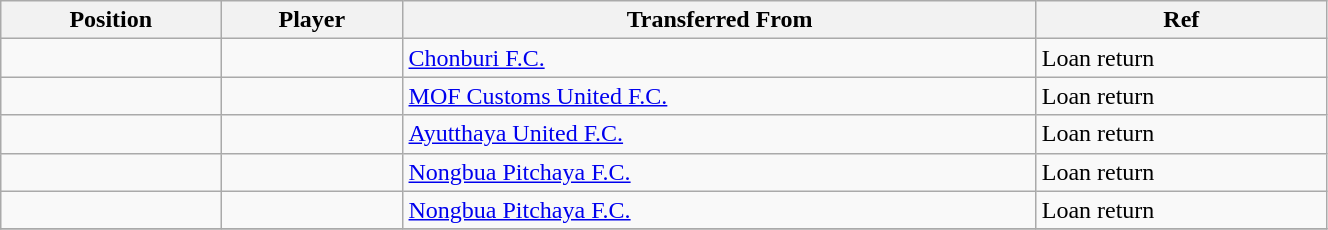<table class="wikitable sortable" style="width:70%; text-align:center; font-size:100%; text-align:left;">
<tr>
<th><strong>Position</strong></th>
<th><strong>Player</strong></th>
<th><strong>Transferred From</strong></th>
<th><strong>Ref</strong></th>
</tr>
<tr>
<td></td>
<td></td>
<td> <a href='#'>Chonburi F.C.</a></td>
<td>Loan return</td>
</tr>
<tr>
<td></td>
<td></td>
<td> <a href='#'>MOF Customs United F.C.</a></td>
<td>Loan return</td>
</tr>
<tr>
<td></td>
<td></td>
<td> <a href='#'>Ayutthaya United F.C.</a></td>
<td>Loan return</td>
</tr>
<tr>
<td></td>
<td></td>
<td> <a href='#'>Nongbua Pitchaya F.C.</a></td>
<td>Loan return</td>
</tr>
<tr>
<td></td>
<td></td>
<td> <a href='#'>Nongbua Pitchaya F.C.</a></td>
<td>Loan return</td>
</tr>
<tr>
</tr>
</table>
